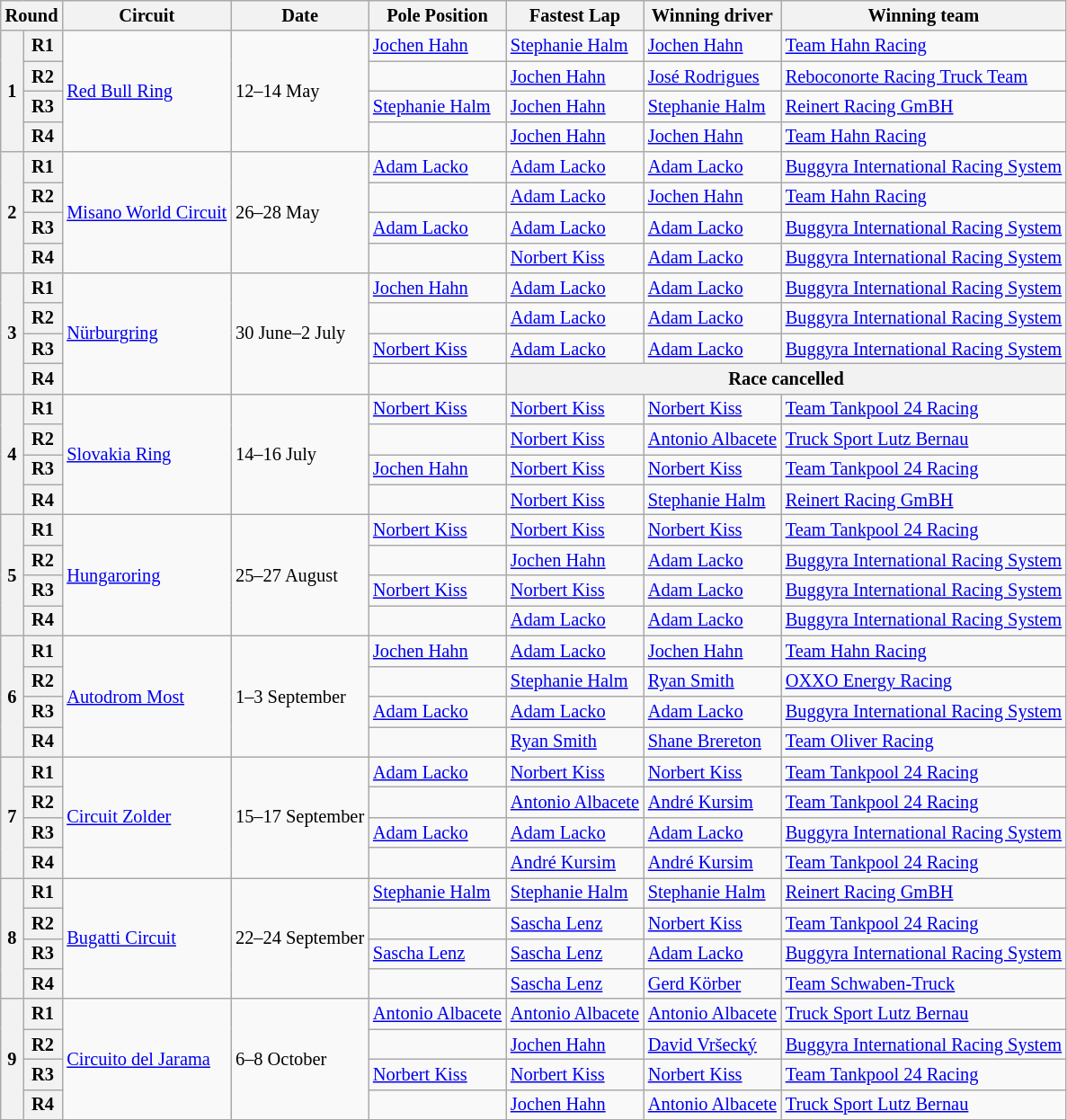<table class="wikitable" style="font-size: 85%">
<tr>
<th colspan=2>Round</th>
<th>Circuit</th>
<th>Date</th>
<th>Pole Position</th>
<th>Fastest Lap</th>
<th>Winning driver</th>
<th>Winning team</th>
</tr>
<tr>
<th rowspan=4>1</th>
<th>R1</th>
<td rowspan=4> <a href='#'>Red Bull Ring</a></td>
<td rowspan=4>12–14 May</td>
<td> <a href='#'>Jochen Hahn</a></td>
<td> <a href='#'>Stephanie Halm</a></td>
<td> <a href='#'>Jochen Hahn</a></td>
<td> <a href='#'>Team Hahn Racing</a></td>
</tr>
<tr>
<th>R2</th>
<td></td>
<td> <a href='#'>Jochen Hahn</a></td>
<td> <a href='#'>José Rodrigues</a></td>
<td> <a href='#'>Reboconorte Racing Truck Team</a></td>
</tr>
<tr>
<th>R3</th>
<td> <a href='#'>Stephanie Halm</a></td>
<td> <a href='#'>Jochen Hahn</a></td>
<td> <a href='#'>Stephanie Halm</a></td>
<td> <a href='#'>Reinert Racing GmBH</a></td>
</tr>
<tr>
<th>R4</th>
<td></td>
<td> <a href='#'>Jochen Hahn</a></td>
<td> <a href='#'>Jochen Hahn</a></td>
<td> <a href='#'>Team Hahn Racing</a></td>
</tr>
<tr>
<th rowspan=4>2</th>
<th>R1</th>
<td rowspan=4> <a href='#'>Misano World Circuit</a></td>
<td rowspan=4>26–28 May</td>
<td> <a href='#'>Adam Lacko</a></td>
<td> <a href='#'>Adam Lacko</a></td>
<td> <a href='#'>Adam Lacko</a></td>
<td> <a href='#'>Buggyra International Racing System</a></td>
</tr>
<tr>
<th>R2</th>
<td></td>
<td> <a href='#'>Adam Lacko</a></td>
<td> <a href='#'>Jochen Hahn</a></td>
<td> <a href='#'>Team Hahn Racing</a></td>
</tr>
<tr>
<th>R3</th>
<td> <a href='#'>Adam Lacko</a></td>
<td> <a href='#'>Adam Lacko</a></td>
<td> <a href='#'>Adam Lacko</a></td>
<td> <a href='#'>Buggyra International Racing System</a></td>
</tr>
<tr>
<th>R4</th>
<td></td>
<td> <a href='#'>Norbert Kiss</a></td>
<td> <a href='#'>Adam Lacko</a></td>
<td> <a href='#'>Buggyra International Racing System</a></td>
</tr>
<tr>
<th rowspan=4>3</th>
<th>R1</th>
<td rowspan=4> <a href='#'>Nürburgring</a></td>
<td rowspan=4>30 June–2 July</td>
<td> <a href='#'>Jochen Hahn</a></td>
<td> <a href='#'>Adam Lacko</a></td>
<td> <a href='#'>Adam Lacko</a></td>
<td> <a href='#'>Buggyra International Racing System</a></td>
</tr>
<tr>
<th>R2</th>
<td></td>
<td> <a href='#'>Adam Lacko</a></td>
<td> <a href='#'>Adam Lacko</a></td>
<td> <a href='#'>Buggyra International Racing System</a></td>
</tr>
<tr>
<th>R3</th>
<td> <a href='#'>Norbert Kiss</a></td>
<td> <a href='#'>Adam Lacko</a></td>
<td> <a href='#'>Adam Lacko</a></td>
<td> <a href='#'>Buggyra International Racing System</a></td>
</tr>
<tr>
<th>R4</th>
<td></td>
<th colspan=3>Race cancelled </th>
</tr>
<tr>
<th rowspan=4>4</th>
<th>R1</th>
<td rowspan=4> <a href='#'>Slovakia Ring</a></td>
<td rowspan=4>14–16 July</td>
<td> <a href='#'>Norbert Kiss</a></td>
<td> <a href='#'>Norbert Kiss</a></td>
<td> <a href='#'>Norbert Kiss</a></td>
<td> <a href='#'>Team Tankpool 24 Racing</a></td>
</tr>
<tr>
<th>R2</th>
<td></td>
<td> <a href='#'>Norbert Kiss</a></td>
<td> <a href='#'>Antonio Albacete</a></td>
<td> <a href='#'>Truck Sport Lutz Bernau</a></td>
</tr>
<tr>
<th>R3</th>
<td> <a href='#'>Jochen Hahn</a></td>
<td> <a href='#'>Norbert Kiss</a></td>
<td> <a href='#'>Norbert Kiss</a></td>
<td> <a href='#'>Team Tankpool 24 Racing</a></td>
</tr>
<tr>
<th>R4</th>
<td></td>
<td> <a href='#'>Norbert Kiss</a></td>
<td> <a href='#'>Stephanie Halm</a></td>
<td> <a href='#'>Reinert Racing GmBH</a></td>
</tr>
<tr>
<th rowspan=4>5</th>
<th>R1</th>
<td rowspan=4> <a href='#'>Hungaroring</a></td>
<td rowspan=4>25–27 August</td>
<td> <a href='#'>Norbert Kiss</a></td>
<td> <a href='#'>Norbert Kiss</a></td>
<td> <a href='#'>Norbert Kiss</a></td>
<td> <a href='#'>Team Tankpool 24 Racing</a></td>
</tr>
<tr>
<th>R2</th>
<td></td>
<td> <a href='#'>Jochen Hahn</a></td>
<td> <a href='#'>Adam Lacko</a></td>
<td> <a href='#'>Buggyra International Racing System</a></td>
</tr>
<tr>
<th>R3</th>
<td> <a href='#'>Norbert Kiss</a></td>
<td> <a href='#'>Norbert Kiss</a></td>
<td> <a href='#'>Adam Lacko</a></td>
<td> <a href='#'>Buggyra International Racing System</a></td>
</tr>
<tr>
<th>R4</th>
<td></td>
<td> <a href='#'>Adam Lacko</a></td>
<td> <a href='#'>Adam Lacko</a></td>
<td> <a href='#'>Buggyra International Racing System</a></td>
</tr>
<tr>
<th rowspan=4>6</th>
<th>R1</th>
<td rowspan=4> <a href='#'>Autodrom Most</a></td>
<td rowspan=4>1–3 September</td>
<td> <a href='#'>Jochen Hahn</a></td>
<td> <a href='#'>Adam Lacko</a></td>
<td> <a href='#'>Jochen Hahn</a></td>
<td> <a href='#'>Team Hahn Racing</a></td>
</tr>
<tr>
<th>R2</th>
<td></td>
<td> <a href='#'>Stephanie Halm</a></td>
<td> <a href='#'>Ryan Smith</a></td>
<td> <a href='#'>OXXO Energy Racing</a></td>
</tr>
<tr>
<th>R3</th>
<td> <a href='#'>Adam Lacko</a></td>
<td> <a href='#'>Adam Lacko</a></td>
<td> <a href='#'>Adam Lacko</a></td>
<td> <a href='#'>Buggyra International Racing System</a></td>
</tr>
<tr>
<th>R4</th>
<td></td>
<td> <a href='#'>Ryan Smith</a></td>
<td> <a href='#'>Shane Brereton</a></td>
<td> <a href='#'>Team Oliver Racing</a></td>
</tr>
<tr>
<th rowspan=4>7</th>
<th>R1</th>
<td rowspan=4> <a href='#'>Circuit Zolder</a></td>
<td rowspan=4>15–17 September</td>
<td> <a href='#'>Adam Lacko</a></td>
<td> <a href='#'>Norbert Kiss</a></td>
<td> <a href='#'>Norbert Kiss</a></td>
<td> <a href='#'>Team Tankpool 24 Racing</a></td>
</tr>
<tr>
<th>R2</th>
<td></td>
<td> <a href='#'>Antonio Albacete</a></td>
<td> <a href='#'>André Kursim</a></td>
<td> <a href='#'>Team Tankpool 24 Racing</a></td>
</tr>
<tr>
<th>R3</th>
<td> <a href='#'>Adam Lacko</a></td>
<td> <a href='#'>Adam Lacko</a></td>
<td> <a href='#'>Adam Lacko</a></td>
<td> <a href='#'>Buggyra International Racing System</a></td>
</tr>
<tr>
<th>R4</th>
<td></td>
<td> <a href='#'>André Kursim</a></td>
<td> <a href='#'>André Kursim</a></td>
<td> <a href='#'>Team Tankpool 24 Racing</a></td>
</tr>
<tr>
<th rowspan=4>8</th>
<th>R1</th>
<td rowspan=4> <a href='#'>Bugatti Circuit</a></td>
<td rowspan=4>22–24 September</td>
<td> <a href='#'>Stephanie Halm</a></td>
<td> <a href='#'>Stephanie Halm</a></td>
<td> <a href='#'>Stephanie Halm</a></td>
<td> <a href='#'>Reinert Racing GmBH</a></td>
</tr>
<tr>
<th>R2</th>
<td></td>
<td> <a href='#'>Sascha Lenz</a></td>
<td> <a href='#'>Norbert Kiss</a></td>
<td> <a href='#'>Team Tankpool 24 Racing</a></td>
</tr>
<tr>
<th>R3</th>
<td> <a href='#'>Sascha Lenz</a></td>
<td> <a href='#'>Sascha Lenz</a></td>
<td> <a href='#'>Adam Lacko</a></td>
<td> <a href='#'>Buggyra International Racing System</a></td>
</tr>
<tr>
<th>R4</th>
<td></td>
<td> <a href='#'>Sascha Lenz</a></td>
<td> <a href='#'>Gerd Körber</a></td>
<td> <a href='#'>Team Schwaben-Truck</a></td>
</tr>
<tr>
<th rowspan=4>9</th>
<th>R1</th>
<td rowspan=4> <a href='#'>Circuito del Jarama</a></td>
<td rowspan=4>6–8 October</td>
<td> <a href='#'>Antonio Albacete</a></td>
<td> <a href='#'>Antonio Albacete</a></td>
<td> <a href='#'>Antonio Albacete</a></td>
<td> <a href='#'>Truck Sport Lutz Bernau</a></td>
</tr>
<tr>
<th>R2</th>
<td></td>
<td> <a href='#'>Jochen Hahn</a></td>
<td> <a href='#'>David Vršecký</a></td>
<td> <a href='#'>Buggyra International Racing System</a></td>
</tr>
<tr>
<th>R3</th>
<td> <a href='#'>Norbert Kiss</a></td>
<td> <a href='#'>Norbert Kiss</a></td>
<td> <a href='#'>Norbert Kiss</a></td>
<td> <a href='#'>Team Tankpool 24 Racing</a></td>
</tr>
<tr>
<th>R4</th>
<td></td>
<td> <a href='#'>Jochen Hahn</a></td>
<td> <a href='#'>Antonio Albacete</a></td>
<td> <a href='#'>Truck Sport Lutz Bernau</a></td>
</tr>
</table>
